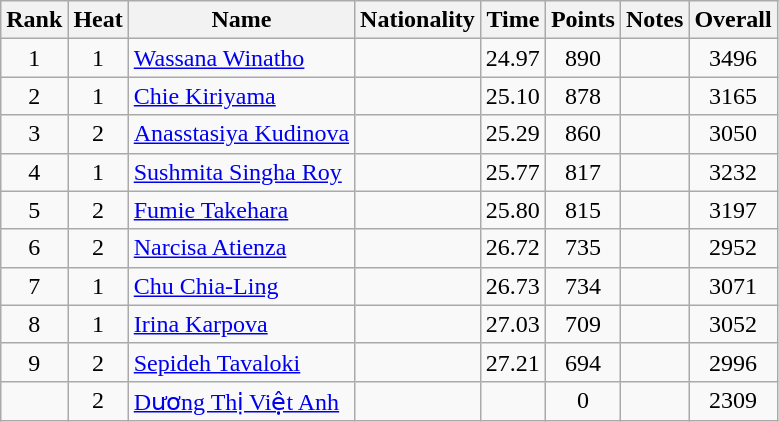<table class="wikitable sortable" style="text-align:center">
<tr>
<th>Rank</th>
<th>Heat</th>
<th>Name</th>
<th>Nationality</th>
<th>Time</th>
<th>Points</th>
<th>Notes</th>
<th>Overall</th>
</tr>
<tr>
<td>1</td>
<td>1</td>
<td align="left"><a href='#'>Wassana Winatho</a></td>
<td align=left></td>
<td>24.97</td>
<td>890</td>
<td></td>
<td>3496</td>
</tr>
<tr>
<td>2</td>
<td>1</td>
<td align="left"><a href='#'>Chie Kiriyama</a></td>
<td align=left></td>
<td>25.10</td>
<td>878</td>
<td></td>
<td>3165</td>
</tr>
<tr>
<td>3</td>
<td>2</td>
<td align="left"><a href='#'>Anasstasiya Kudinova</a></td>
<td align=left></td>
<td>25.29</td>
<td>860</td>
<td></td>
<td>3050</td>
</tr>
<tr>
<td>4</td>
<td>1</td>
<td align="left"><a href='#'>Sushmita Singha Roy</a></td>
<td align=left></td>
<td>25.77</td>
<td>817</td>
<td></td>
<td>3232</td>
</tr>
<tr>
<td>5</td>
<td>2</td>
<td align="left"><a href='#'>Fumie Takehara</a></td>
<td align=left></td>
<td>25.80</td>
<td>815</td>
<td></td>
<td>3197</td>
</tr>
<tr>
<td>6</td>
<td>2</td>
<td align="left"><a href='#'>Narcisa Atienza</a></td>
<td align=left></td>
<td>26.72</td>
<td>735</td>
<td></td>
<td>2952</td>
</tr>
<tr>
<td>7</td>
<td>1</td>
<td align="left"><a href='#'>Chu Chia-Ling</a></td>
<td align=left></td>
<td>26.73</td>
<td>734</td>
<td></td>
<td>3071</td>
</tr>
<tr>
<td>8</td>
<td>1</td>
<td align="left"><a href='#'>Irina Karpova</a></td>
<td align=left></td>
<td>27.03</td>
<td>709</td>
<td></td>
<td>3052</td>
</tr>
<tr>
<td>9</td>
<td>2</td>
<td align="left"><a href='#'>Sepideh Tavaloki</a></td>
<td align=left></td>
<td>27.21</td>
<td>694</td>
<td></td>
<td>2996</td>
</tr>
<tr>
<td></td>
<td>2</td>
<td align="left"><a href='#'>Dương Thị Việt Anh</a></td>
<td align=left></td>
<td></td>
<td>0</td>
<td></td>
<td>2309</td>
</tr>
</table>
